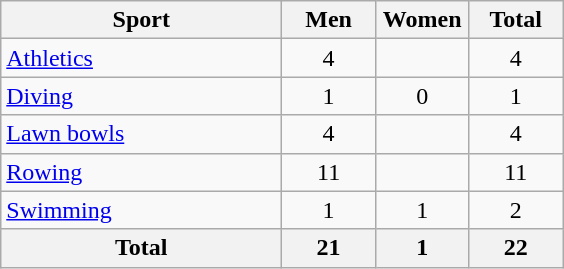<table class="wikitable sortable" style="text-align:center;">
<tr>
<th width=180>Sport</th>
<th width=55>Men</th>
<th width=55>Women</th>
<th width=55>Total</th>
</tr>
<tr>
<td align=left><a href='#'>Athletics</a></td>
<td>4</td>
<td></td>
<td>4</td>
</tr>
<tr>
<td align=left><a href='#'>Diving</a></td>
<td>1</td>
<td>0</td>
<td>1</td>
</tr>
<tr>
<td align=left><a href='#'>Lawn bowls</a></td>
<td>4</td>
<td></td>
<td>4</td>
</tr>
<tr>
<td align=left><a href='#'>Rowing</a></td>
<td>11</td>
<td></td>
<td>11</td>
</tr>
<tr>
<td align=left><a href='#'>Swimming</a></td>
<td>1</td>
<td>1</td>
<td>2</td>
</tr>
<tr>
<th>Total</th>
<th>21</th>
<th>1</th>
<th>22</th>
</tr>
</table>
